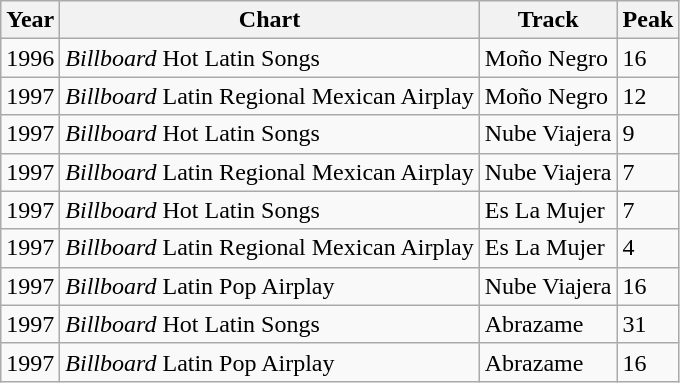<table class="wikitable">
<tr>
<th>Year</th>
<th>Chart</th>
<th>Track</th>
<th>Peak</th>
</tr>
<tr>
<td>1996</td>
<td><em>Billboard</em> Hot Latin Songs</td>
<td>Moño Negro</td>
<td>16</td>
</tr>
<tr>
<td>1997</td>
<td><em>Billboard</em> Latin Regional Mexican Airplay</td>
<td>Moño Negro</td>
<td>12</td>
</tr>
<tr>
<td>1997</td>
<td><em>Billboard</em> Hot Latin Songs</td>
<td>Nube Viajera</td>
<td>9</td>
</tr>
<tr>
<td>1997</td>
<td><em>Billboard</em> Latin Regional Mexican Airplay</td>
<td>Nube Viajera</td>
<td>7</td>
</tr>
<tr>
<td>1997</td>
<td><em>Billboard</em> Hot Latin Songs</td>
<td>Es La Mujer</td>
<td>7</td>
</tr>
<tr>
<td>1997</td>
<td><em>Billboard</em> Latin Regional Mexican Airplay</td>
<td>Es La Mujer</td>
<td>4</td>
</tr>
<tr>
<td>1997</td>
<td><em>Billboard</em> Latin Pop Airplay</td>
<td>Nube Viajera</td>
<td>16</td>
</tr>
<tr>
<td>1997</td>
<td><em>Billboard</em> Hot Latin Songs</td>
<td>Abrazame</td>
<td>31</td>
</tr>
<tr>
<td>1997</td>
<td><em>Billboard</em> Latin Pop Airplay</td>
<td>Abrazame</td>
<td>16</td>
</tr>
</table>
